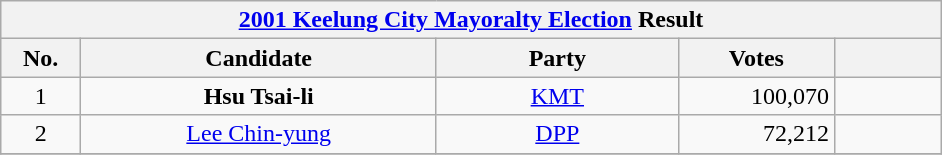<table class="wikitable" style="text-align:center; margin:1em auto;">
<tr>
<th colspan="7" width=620px><a href='#'>2001 Keelung City Mayoralty Election</a> Result</th>
</tr>
<tr>
<th width=35>No.</th>
<th width=180>Candidate</th>
<th width=120>Party</th>
<th width=75>Votes</th>
<th width=49></th>
</tr>
<tr>
<td>1</td>
<td><strong>Hsu Tsai-li</strong></td>
<td><a href='#'>KMT</a></td>
<td " align="right">100,070</td>
<td><div></div></td>
</tr>
<tr>
<td>2</td>
<td><a href='#'>Lee Chin-yung</a></td>
<td><a href='#'>DPP</a></td>
<td " align="right">72,212</td>
<td align="center"></td>
</tr>
<tr bgcolor=EEEEEE>
</tr>
</table>
